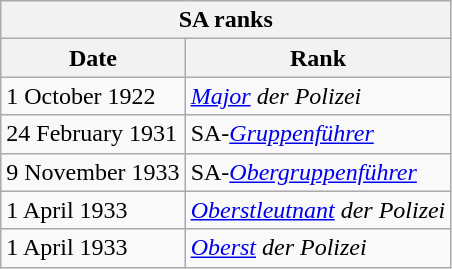<table class="wikitable float-right">
<tr>
<th colspan="2">SA ranks</th>
</tr>
<tr>
<th>Date</th>
<th>Rank</th>
</tr>
<tr>
<td>1 October 1922</td>
<td><em><a href='#'>Major</a> der Polizei</em></td>
</tr>
<tr>
<td>24 February 1931</td>
<td>SA-<em><a href='#'>Gruppenführer</a></em></td>
</tr>
<tr>
<td>9 November 1933</td>
<td>SA-<em><a href='#'>Obergruppenführer</a></em></td>
</tr>
<tr>
<td>1 April 1933</td>
<td><em><a href='#'>Oberstleutnant</a> der Polizei</em></td>
</tr>
<tr>
<td>1 April 1933</td>
<td><em><a href='#'>Oberst</a> der Polizei</em></td>
</tr>
</table>
